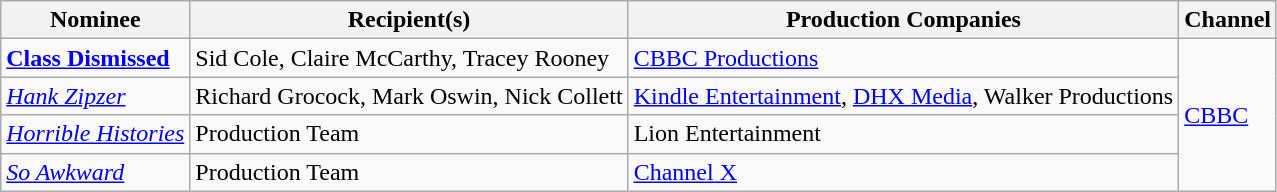<table class="wikitable">
<tr>
<th>Nominee</th>
<th>Recipient(s)</th>
<th>Production Companies</th>
<th>Channel</th>
</tr>
<tr>
<td><strong><a href='#'>Class Dismissed</a></strong></td>
<td>Sid Cole, Claire McCarthy, Tracey Rooney</td>
<td><a href='#'>CBBC Productions</a></td>
<td rowspan="4"><a href='#'>CBBC</a></td>
</tr>
<tr>
<td><em><a href='#'>Hank Zipzer</a></em></td>
<td>Richard Grocock, Mark Oswin, Nick Collett</td>
<td><a href='#'>Kindle Entertainment</a>, <a href='#'>DHX Media</a>, Walker Productions</td>
</tr>
<tr>
<td><em><a href='#'>Horrible Histories</a></em></td>
<td>Production Team</td>
<td>Lion Entertainment</td>
</tr>
<tr>
<td><em><a href='#'>So Awkward</a></em></td>
<td>Production Team</td>
<td><a href='#'>Channel X</a></td>
</tr>
</table>
